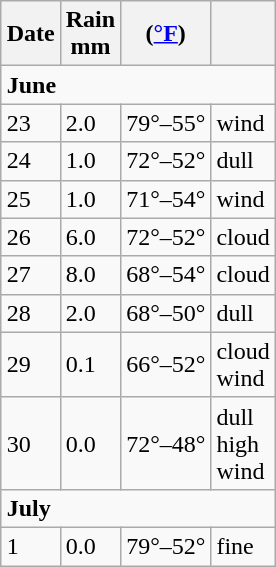<table class="wikitable" align=right style="margin:0 0 1em 1em">
<tr>
<th>Date</th>
<th>Rain<br>mm</th>
<th>(<a href='#'>°F</a>)</th>
<th></th>
</tr>
<tr>
<td colspan=4><strong>June</strong></td>
</tr>
<tr>
<td>23</td>
<td>2.0</td>
<td>79°–55°</td>
<td>wind</td>
</tr>
<tr>
<td>24</td>
<td>1.0</td>
<td>72°–52°</td>
<td>dull</td>
</tr>
<tr>
<td>25</td>
<td>1.0</td>
<td>71°–54°</td>
<td>wind</td>
</tr>
<tr>
<td>26</td>
<td>6.0</td>
<td>72°–52°</td>
<td>cloud</td>
</tr>
<tr>
<td>27</td>
<td>8.0</td>
<td>68°–54°</td>
<td>cloud</td>
</tr>
<tr>
<td>28</td>
<td>2.0</td>
<td>68°–50°</td>
<td>dull</td>
</tr>
<tr>
<td>29</td>
<td>0.1</td>
<td>66°–52°</td>
<td>cloud<br>wind</td>
</tr>
<tr>
<td>30</td>
<td>0.0</td>
<td>72°–48°</td>
<td>dull<br>high<br>wind</td>
</tr>
<tr>
<td colspan=4><strong>July</strong></td>
</tr>
<tr>
<td>1</td>
<td>0.0</td>
<td>79°–52°</td>
<td>fine</td>
</tr>
</table>
